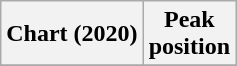<table class="wikitable plainrowheaders">
<tr>
<th>Chart (2020)</th>
<th>Peak<br>position</th>
</tr>
<tr>
</tr>
</table>
